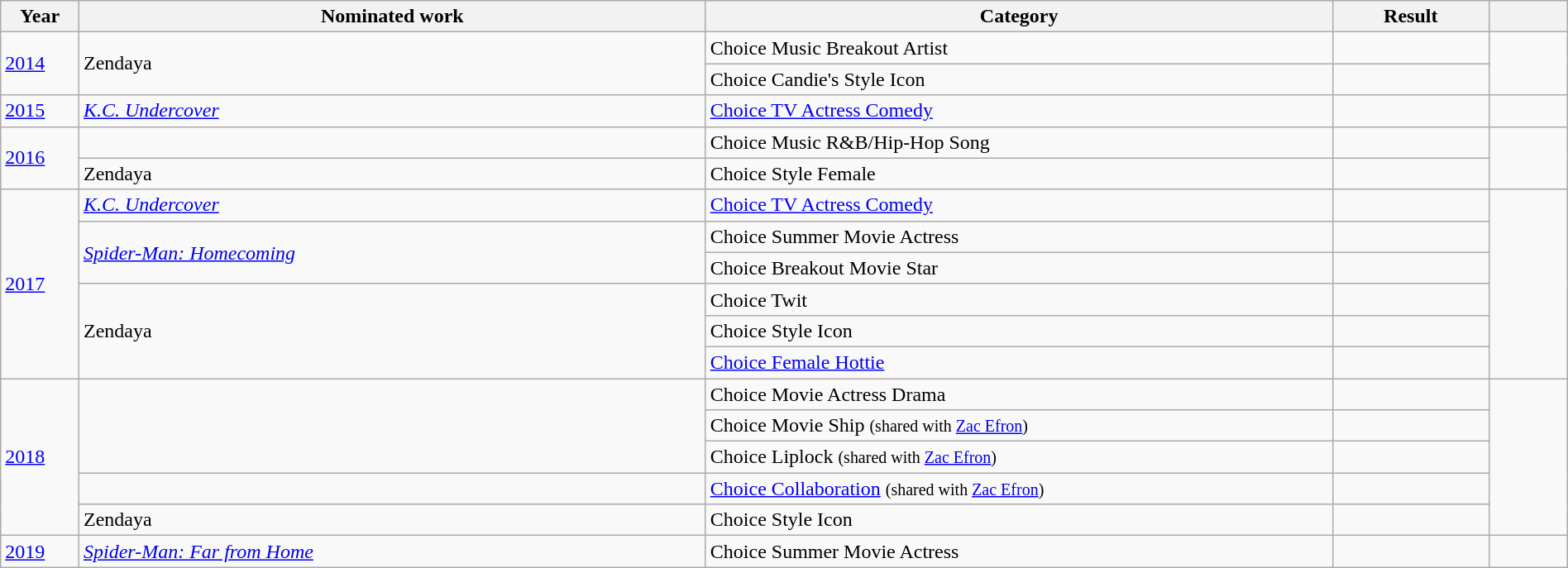<table class="wikitable plainrowheaders" style="width:100%;">
<tr>
<th scope="col" style="width:5%;">Year</th>
<th scope="col" style="width:40%;">Nominated work</th>
<th scope="col" style="width:40%;">Category</th>
<th scope="col" style="width:10%;">Result</th>
<th scope="col" style="width:5%;"></th>
</tr>
<tr>
<td rowspan="2"><a href='#'>2014</a></td>
<td rowspan="2">Zendaya</td>
<td>Choice Music Breakout Artist</td>
<td></td>
<td style="text-align:center;" rowspan="2"></td>
</tr>
<tr>
<td>Choice Candie's Style Icon</td>
<td></td>
</tr>
<tr>
<td><a href='#'>2015</a></td>
<td><em><a href='#'>K.C. Undercover</a></em></td>
<td><a href='#'>Choice TV Actress Comedy</a></td>
<td></td>
<td style="text-align:center;"></td>
</tr>
<tr>
<td rowspan="2"><a href='#'>2016</a></td>
<td></td>
<td>Choice Music R&B/Hip-Hop Song</td>
<td></td>
<td style="text-align:center;" rowspan="2"></td>
</tr>
<tr>
<td>Zendaya</td>
<td>Choice Style Female</td>
<td></td>
</tr>
<tr>
<td rowspan="6"><a href='#'>2017</a></td>
<td><em><a href='#'>K.C. Undercover</a></em></td>
<td><a href='#'>Choice TV Actress Comedy</a></td>
<td></td>
<td style="text-align:center;" rowspan="6"></td>
</tr>
<tr>
<td rowspan="2"><em><a href='#'>Spider-Man: Homecoming</a></em></td>
<td>Choice Summer Movie Actress</td>
<td></td>
</tr>
<tr>
<td>Choice Breakout Movie Star</td>
<td></td>
</tr>
<tr>
<td rowspan="3">Zendaya</td>
<td>Choice Twit</td>
<td></td>
</tr>
<tr>
<td>Choice Style Icon</td>
<td></td>
</tr>
<tr>
<td><a href='#'>Choice Female Hottie</a></td>
<td></td>
</tr>
<tr>
<td rowspan="5"><a href='#'>2018</a></td>
<td rowspan="3"></td>
<td>Choice Movie Actress Drama</td>
<td></td>
<td style="text-align:center;" rowspan="5"></td>
</tr>
<tr>
<td>Choice Movie Ship <small>(shared with <a href='#'>Zac Efron</a>)</small></td>
<td></td>
</tr>
<tr>
<td>Choice Liplock <small>(shared with <a href='#'>Zac Efron</a>)</small></td>
<td></td>
</tr>
<tr>
<td></td>
<td><a href='#'>Choice Collaboration</a> <small>(shared with <a href='#'>Zac Efron</a>)</small></td>
<td></td>
</tr>
<tr>
<td>Zendaya</td>
<td>Choice Style Icon</td>
<td></td>
</tr>
<tr>
<td><a href='#'>2019</a></td>
<td><em><a href='#'>Spider-Man: Far from Home</a></em></td>
<td>Choice Summer Movie Actress</td>
<td></td>
<td style="text-align:center;"></td>
</tr>
</table>
